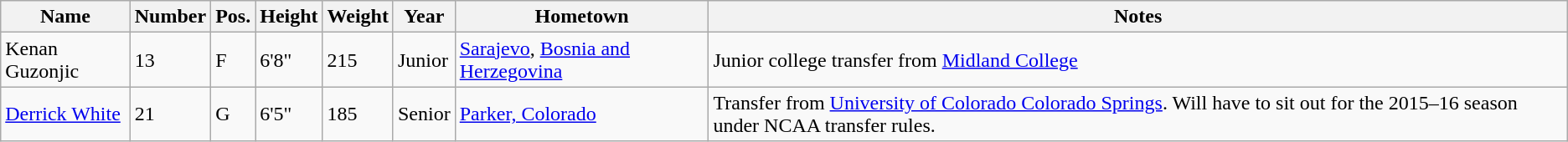<table class="wikitable sortable" border="1">
<tr>
<th>Name</th>
<th>Number</th>
<th>Pos.</th>
<th>Height</th>
<th>Weight</th>
<th>Year</th>
<th>Hometown</th>
<th class="unsortable">Notes</th>
</tr>
<tr>
<td sortname>Kenan Guzonjic</td>
<td>13</td>
<td>F</td>
<td>6'8"</td>
<td>215</td>
<td>Junior</td>
<td><a href='#'>Sarajevo</a>, <a href='#'>Bosnia and Herzegovina</a></td>
<td>Junior college transfer from <a href='#'>Midland College</a></td>
</tr>
<tr>
<td sortname><a href='#'>Derrick White</a></td>
<td>21</td>
<td>G</td>
<td>6'5"</td>
<td>185</td>
<td>Senior</td>
<td><a href='#'>Parker, Colorado</a></td>
<td>Transfer from <a href='#'>University of Colorado Colorado Springs</a>. Will have to sit out for the 2015–16 season under NCAA transfer rules.</td>
</tr>
</table>
